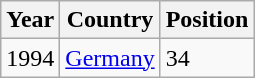<table class="wikitable">
<tr>
<th>Year</th>
<th>Country</th>
<th>Position</th>
</tr>
<tr>
<td>1994</td>
<td><a href='#'>Germany</a></td>
<td>34</td>
</tr>
</table>
